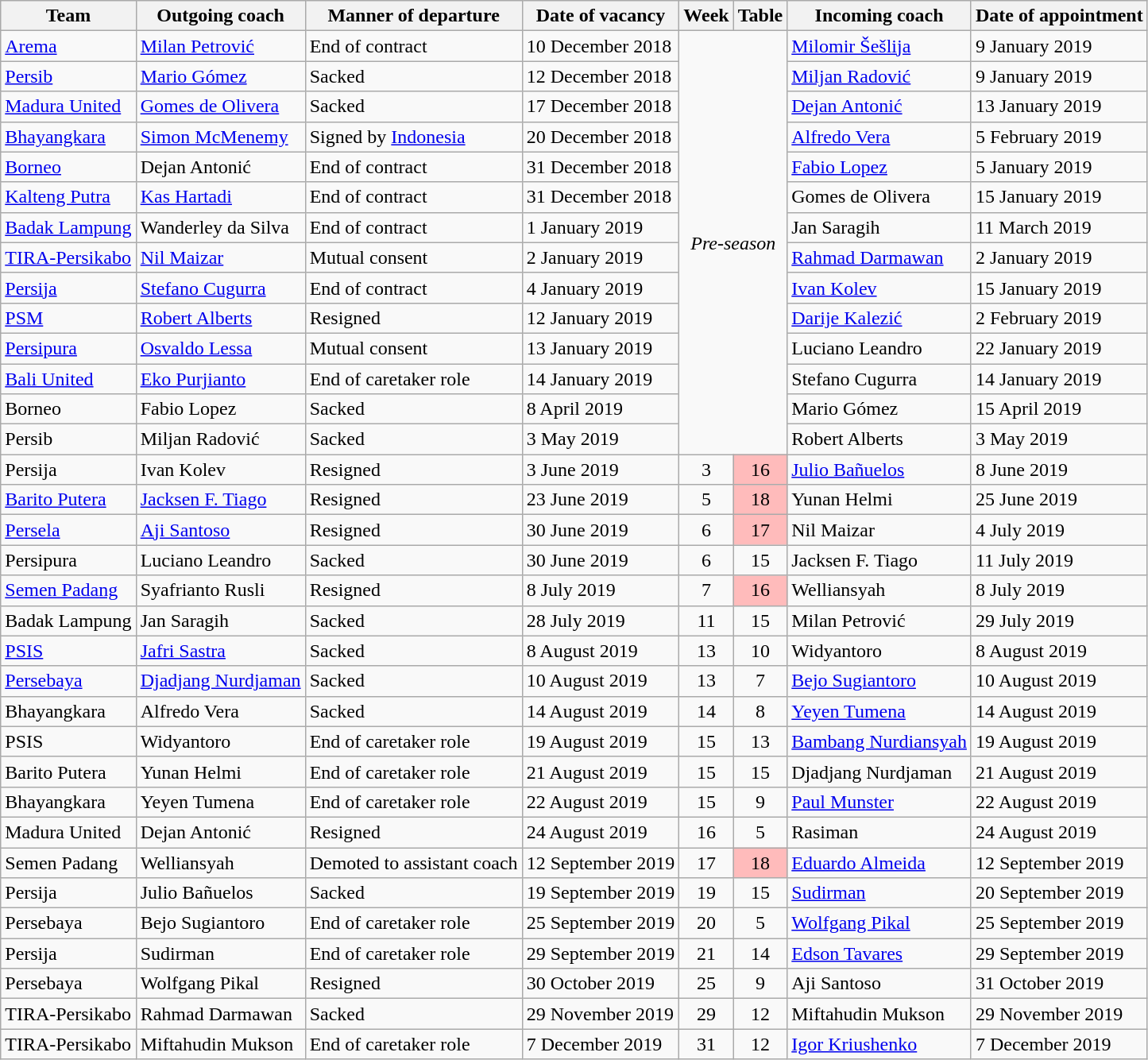<table class="wikitable sortable">
<tr>
<th>Team</th>
<th>Outgoing coach</th>
<th>Manner of departure</th>
<th>Date of vacancy</th>
<th>Week</th>
<th>Table</th>
<th>Incoming coach</th>
<th>Date of appointment</th>
</tr>
<tr>
<td><a href='#'>Arema</a></td>
<td> <a href='#'>Milan Petrović</a></td>
<td>End of contract</td>
<td>10 December 2018</td>
<td rowspan="14" colspan="2" align="center"><em>Pre-season</em></td>
<td> <a href='#'>Milomir Šešlija</a></td>
<td>9 January 2019</td>
</tr>
<tr>
<td><a href='#'>Persib</a></td>
<td> <a href='#'>Mario Gómez</a></td>
<td>Sacked</td>
<td>12 December 2018</td>
<td> <a href='#'>Miljan Radović</a></td>
<td>9 January 2019</td>
</tr>
<tr>
<td><a href='#'>Madura United</a></td>
<td> <a href='#'>Gomes de Olivera</a></td>
<td>Sacked</td>
<td>17 December 2018</td>
<td> <a href='#'>Dejan Antonić</a></td>
<td>13 January 2019</td>
</tr>
<tr>
<td><a href='#'>Bhayangkara</a></td>
<td> <a href='#'>Simon McMenemy</a></td>
<td>Signed by <a href='#'>Indonesia</a></td>
<td>20 December 2018</td>
<td> <a href='#'>Alfredo Vera</a></td>
<td>5 February 2019</td>
</tr>
<tr>
<td><a href='#'>Borneo</a></td>
<td> Dejan Antonić</td>
<td>End of contract</td>
<td>31 December 2018</td>
<td> <a href='#'>Fabio Lopez</a></td>
<td>5 January 2019</td>
</tr>
<tr>
<td><a href='#'>Kalteng Putra</a></td>
<td> <a href='#'>Kas Hartadi</a></td>
<td>End of contract</td>
<td>31 December 2018</td>
<td> Gomes de Olivera</td>
<td>15 January 2019</td>
</tr>
<tr>
<td><a href='#'>Badak Lampung</a></td>
<td> Wanderley da Silva</td>
<td>End of contract</td>
<td>1 January 2019</td>
<td> Jan Saragih</td>
<td>11 March 2019</td>
</tr>
<tr>
<td><a href='#'>TIRA-Persikabo</a></td>
<td> <a href='#'>Nil Maizar</a></td>
<td>Mutual consent</td>
<td>2 January 2019</td>
<td> <a href='#'>Rahmad Darmawan</a></td>
<td>2 January 2019</td>
</tr>
<tr>
<td><a href='#'>Persija</a></td>
<td> <a href='#'>Stefano Cugurra</a></td>
<td>End of contract</td>
<td>4 January 2019</td>
<td> <a href='#'>Ivan Kolev</a></td>
<td>15 January 2019</td>
</tr>
<tr>
<td><a href='#'>PSM</a></td>
<td> <a href='#'>Robert Alberts</a></td>
<td>Resigned</td>
<td>12 January 2019</td>
<td> <a href='#'>Darije Kalezić</a></td>
<td>2 February 2019</td>
</tr>
<tr>
<td><a href='#'>Persipura</a></td>
<td> <a href='#'>Osvaldo Lessa</a></td>
<td>Mutual consent</td>
<td>13 January 2019</td>
<td> Luciano Leandro</td>
<td>22 January 2019</td>
</tr>
<tr>
<td><a href='#'>Bali United</a></td>
<td> <a href='#'>Eko Purjianto</a></td>
<td>End of caretaker role</td>
<td>14 January 2019</td>
<td> Stefano Cugurra</td>
<td>14 January 2019</td>
</tr>
<tr>
<td>Borneo</td>
<td> Fabio Lopez</td>
<td>Sacked</td>
<td>8 April 2019</td>
<td> Mario Gómez</td>
<td>15 April 2019</td>
</tr>
<tr>
<td>Persib</td>
<td> Miljan Radović</td>
<td>Sacked</td>
<td>3 May 2019</td>
<td> Robert Alberts</td>
<td>3 May 2019</td>
</tr>
<tr>
<td>Persija</td>
<td> Ivan Kolev</td>
<td>Resigned</td>
<td>3 June 2019</td>
<td align="center">3</td>
<td align="center" style="background-color: #FFBBBB;">16</td>
<td> <a href='#'>Julio Bañuelos</a></td>
<td>8 June 2019</td>
</tr>
<tr>
<td><a href='#'>Barito Putera</a></td>
<td> <a href='#'>Jacksen F. Tiago</a></td>
<td>Resigned</td>
<td>23 June 2019</td>
<td align="center">5</td>
<td align="center" style="background-color: #FFBBBB;">18</td>
<td> Yunan Helmi</td>
<td>25 June 2019</td>
</tr>
<tr>
<td><a href='#'>Persela</a></td>
<td> <a href='#'>Aji Santoso</a></td>
<td>Resigned</td>
<td>30 June 2019</td>
<td align="center">6</td>
<td align="center" style="background-color: #FFBBBB;">17</td>
<td> Nil Maizar</td>
<td>4 July 2019</td>
</tr>
<tr>
<td>Persipura</td>
<td> Luciano Leandro</td>
<td>Sacked</td>
<td>30 June 2019</td>
<td align="center">6</td>
<td align="center">15</td>
<td> Jacksen F. Tiago</td>
<td>11 July 2019</td>
</tr>
<tr>
<td><a href='#'>Semen Padang</a></td>
<td> Syafrianto Rusli</td>
<td>Resigned</td>
<td>8 July 2019</td>
<td align="center">7</td>
<td align="center" style="background-color: #FFBBBB;">16</td>
<td> Welliansyah</td>
<td>8 July 2019</td>
</tr>
<tr>
<td>Badak Lampung</td>
<td> Jan Saragih</td>
<td>Sacked</td>
<td>28 July 2019</td>
<td align="center">11</td>
<td align="center">15</td>
<td> Milan Petrović</td>
<td>29 July 2019</td>
</tr>
<tr>
<td><a href='#'>PSIS</a></td>
<td> <a href='#'>Jafri Sastra</a></td>
<td>Sacked</td>
<td>8 August 2019</td>
<td align="center">13</td>
<td align="center">10</td>
<td> Widyantoro</td>
<td>8 August 2019</td>
</tr>
<tr>
<td><a href='#'>Persebaya</a></td>
<td> <a href='#'>Djadjang Nurdjaman</a></td>
<td>Sacked</td>
<td>10 August 2019</td>
<td align="center">13</td>
<td align="center">7</td>
<td> <a href='#'>Bejo Sugiantoro</a></td>
<td>10 August 2019</td>
</tr>
<tr>
<td>Bhayangkara</td>
<td> Alfredo Vera</td>
<td>Sacked</td>
<td>14 August 2019</td>
<td align="center">14</td>
<td align="center">8</td>
<td> <a href='#'>Yeyen Tumena</a></td>
<td>14 August 2019</td>
</tr>
<tr>
<td>PSIS</td>
<td> Widyantoro</td>
<td>End of caretaker role</td>
<td>19 August 2019</td>
<td align="center">15</td>
<td align="center">13</td>
<td> <a href='#'>Bambang Nurdiansyah</a></td>
<td>19 August 2019</td>
</tr>
<tr>
<td>Barito Putera</td>
<td> Yunan Helmi</td>
<td>End of caretaker role</td>
<td>21 August 2019</td>
<td align="center">15</td>
<td align="center">15</td>
<td> Djadjang Nurdjaman</td>
<td>21 August 2019</td>
</tr>
<tr>
<td>Bhayangkara</td>
<td> Yeyen Tumena</td>
<td>End of caretaker role</td>
<td>22 August 2019</td>
<td align="center">15</td>
<td align="center">9</td>
<td> <a href='#'>Paul Munster</a></td>
<td>22 August 2019</td>
</tr>
<tr>
<td>Madura United</td>
<td> Dejan Antonić</td>
<td>Resigned</td>
<td>24 August 2019</td>
<td align="center">16</td>
<td align="center">5</td>
<td> Rasiman</td>
<td>24 August 2019</td>
</tr>
<tr>
<td>Semen Padang</td>
<td> Welliansyah</td>
<td>Demoted to assistant coach</td>
<td>12 September 2019</td>
<td align="center">17</td>
<td align="center" style="background-color: #FFBBBB;">18</td>
<td> <a href='#'>Eduardo Almeida</a></td>
<td>12 September 2019</td>
</tr>
<tr>
<td>Persija</td>
<td> Julio Bañuelos</td>
<td>Sacked</td>
<td>19 September 2019</td>
<td align="center">19</td>
<td align="center">15</td>
<td> <a href='#'>Sudirman</a></td>
<td>20 September 2019</td>
</tr>
<tr>
<td>Persebaya</td>
<td> Bejo Sugiantoro</td>
<td>End of caretaker role</td>
<td>25 September 2019</td>
<td align="center">20</td>
<td align="center">5</td>
<td> <a href='#'>Wolfgang Pikal</a></td>
<td>25 September 2019</td>
</tr>
<tr>
<td>Persija</td>
<td> Sudirman</td>
<td>End of caretaker role</td>
<td>29 September 2019</td>
<td align="center">21</td>
<td align="center">14</td>
<td> <a href='#'>Edson Tavares</a></td>
<td>29 September 2019</td>
</tr>
<tr>
<td>Persebaya</td>
<td> Wolfgang Pikal</td>
<td>Resigned</td>
<td>30 October 2019</td>
<td align="center">25</td>
<td align="center">9</td>
<td> Aji Santoso</td>
<td>31 October 2019</td>
</tr>
<tr>
<td>TIRA-Persikabo</td>
<td> Rahmad Darmawan</td>
<td>Sacked</td>
<td>29 November 2019</td>
<td align="center">29</td>
<td align="center">12</td>
<td> Miftahudin Mukson</td>
<td>29 November 2019</td>
</tr>
<tr>
<td>TIRA-Persikabo</td>
<td> Miftahudin Mukson</td>
<td>End of caretaker role</td>
<td>7 December 2019</td>
<td align="center">31</td>
<td align="center">12</td>
<td> <a href='#'>Igor Kriushenko</a></td>
<td>7 December 2019</td>
</tr>
</table>
